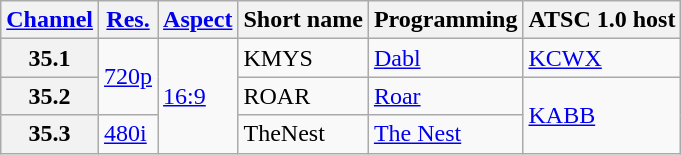<table class="wikitable">
<tr>
<th scope = "col"><a href='#'>Channel</a></th>
<th scope = "col"><a href='#'>Res.</a></th>
<th scope = "col"><a href='#'>Aspect</a></th>
<th scope = "col">Short name</th>
<th scope = "col">Programming</th>
<th scope = "col">ATSC 1.0 host</th>
</tr>
<tr>
<th scope = "row">35.1</th>
<td rowspan="2"><a href='#'>720p</a></td>
<td rowspan="3"><a href='#'>16:9</a></td>
<td>KMYS</td>
<td><a href='#'>Dabl</a></td>
<td><a href='#'>KCWX</a></td>
</tr>
<tr>
<th scope = "row">35.2</th>
<td>ROAR</td>
<td><a href='#'>Roar</a></td>
<td rowspan="2"><a href='#'>KABB</a></td>
</tr>
<tr>
<th scope = "row">35.3</th>
<td><a href='#'>480i</a></td>
<td>TheNest</td>
<td><a href='#'>The Nest</a></td>
</tr>
</table>
